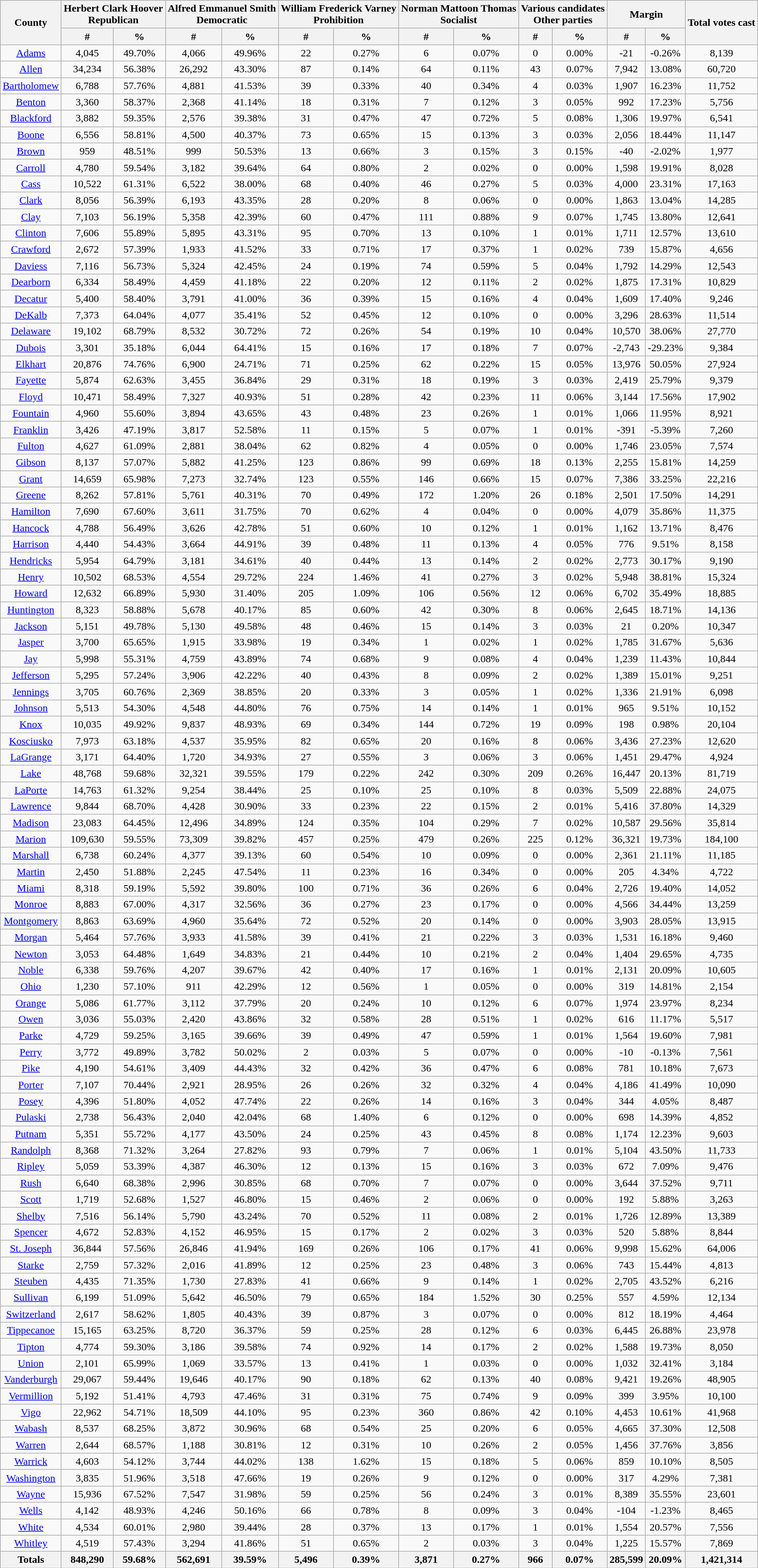<table class="wikitable sortable mw-collapsible mw-collapsed">
<tr>
<th rowspan="2">County</th>
<th colspan="2">Herbert Clark Hoover<br>Republican</th>
<th colspan="2">Alfred Emmanuel Smith<br>Democratic</th>
<th colspan="2">William Frederick Varney<br>Prohibition</th>
<th colspan="2">Norman Mattoon Thomas<br>Socialist</th>
<th colspan="2">Various candidates<br>Other parties</th>
<th colspan="2">Margin</th>
<th rowspan="2" data-sort-type="number">Total votes cast</th>
</tr>
<tr bgcolor="lightgrey">
<th data-sort-type="number">#</th>
<th data-sort-type="number">%</th>
<th data-sort-type="number">#</th>
<th data-sort-type="number">%</th>
<th data-sort-type="number">#</th>
<th data-sort-type="number">%</th>
<th data-sort-type="number">#</th>
<th data-sort-type="number">%</th>
<th data-sort-type="number">#</th>
<th data-sort-type="number">%</th>
<th data-sort-type="number">#</th>
<th data-sort-type="number">%</th>
</tr>
<tr style="text-align:center;">
<td><a href='#'>Adams</a></td>
<td>4,045</td>
<td>49.70%</td>
<td>4,066</td>
<td>49.96%</td>
<td>22</td>
<td>0.27%</td>
<td>6</td>
<td>0.07%</td>
<td>0</td>
<td>0.00%</td>
<td>-21</td>
<td>-0.26%</td>
<td>8,139</td>
</tr>
<tr style="text-align:center;">
<td><a href='#'>Allen</a></td>
<td>34,234</td>
<td>56.38%</td>
<td>26,292</td>
<td>43.30%</td>
<td>87</td>
<td>0.14%</td>
<td>64</td>
<td>0.11%</td>
<td>43</td>
<td>0.07%</td>
<td>7,942</td>
<td>13.08%</td>
<td>60,720</td>
</tr>
<tr style="text-align:center;">
<td><a href='#'>Bartholomew</a></td>
<td>6,788</td>
<td>57.76%</td>
<td>4,881</td>
<td>41.53%</td>
<td>39</td>
<td>0.33%</td>
<td>40</td>
<td>0.34%</td>
<td>4</td>
<td>0.03%</td>
<td>1,907</td>
<td>16.23%</td>
<td>11,752</td>
</tr>
<tr style="text-align:center;">
<td><a href='#'>Benton</a></td>
<td>3,360</td>
<td>58.37%</td>
<td>2,368</td>
<td>41.14%</td>
<td>18</td>
<td>0.31%</td>
<td>7</td>
<td>0.12%</td>
<td>3</td>
<td>0.05%</td>
<td>992</td>
<td>17.23%</td>
<td>5,756</td>
</tr>
<tr style="text-align:center;">
<td><a href='#'>Blackford</a></td>
<td>3,882</td>
<td>59.35%</td>
<td>2,576</td>
<td>39.38%</td>
<td>31</td>
<td>0.47%</td>
<td>47</td>
<td>0.72%</td>
<td>5</td>
<td>0.08%</td>
<td>1,306</td>
<td>19.97%</td>
<td>6,541</td>
</tr>
<tr style="text-align:center;">
<td><a href='#'>Boone</a></td>
<td>6,556</td>
<td>58.81%</td>
<td>4,500</td>
<td>40.37%</td>
<td>73</td>
<td>0.65%</td>
<td>15</td>
<td>0.13%</td>
<td>3</td>
<td>0.03%</td>
<td>2,056</td>
<td>18.44%</td>
<td>11,147</td>
</tr>
<tr style="text-align:center;">
<td><a href='#'>Brown</a></td>
<td>959</td>
<td>48.51%</td>
<td>999</td>
<td>50.53%</td>
<td>13</td>
<td>0.66%</td>
<td>3</td>
<td>0.15%</td>
<td>3</td>
<td>0.15%</td>
<td>-40</td>
<td>-2.02%</td>
<td>1,977</td>
</tr>
<tr style="text-align:center;">
<td><a href='#'>Carroll</a></td>
<td>4,780</td>
<td>59.54%</td>
<td>3,182</td>
<td>39.64%</td>
<td>64</td>
<td>0.80%</td>
<td>2</td>
<td>0.02%</td>
<td>0</td>
<td>0.00%</td>
<td>1,598</td>
<td>19.91%</td>
<td>8,028</td>
</tr>
<tr style="text-align:center;">
<td><a href='#'>Cass</a></td>
<td>10,522</td>
<td>61.31%</td>
<td>6,522</td>
<td>38.00%</td>
<td>68</td>
<td>0.40%</td>
<td>46</td>
<td>0.27%</td>
<td>5</td>
<td>0.03%</td>
<td>4,000</td>
<td>23.31%</td>
<td>17,163</td>
</tr>
<tr style="text-align:center;">
<td><a href='#'>Clark</a></td>
<td>8,056</td>
<td>56.39%</td>
<td>6,193</td>
<td>43.35%</td>
<td>28</td>
<td>0.20%</td>
<td>8</td>
<td>0.06%</td>
<td>0</td>
<td>0.00%</td>
<td>1,863</td>
<td>13.04%</td>
<td>14,285</td>
</tr>
<tr style="text-align:center;">
<td><a href='#'>Clay</a></td>
<td>7,103</td>
<td>56.19%</td>
<td>5,358</td>
<td>42.39%</td>
<td>60</td>
<td>0.47%</td>
<td>111</td>
<td>0.88%</td>
<td>9</td>
<td>0.07%</td>
<td>1,745</td>
<td>13.80%</td>
<td>12,641</td>
</tr>
<tr style="text-align:center;">
<td><a href='#'>Clinton</a></td>
<td>7,606</td>
<td>55.89%</td>
<td>5,895</td>
<td>43.31%</td>
<td>95</td>
<td>0.70%</td>
<td>13</td>
<td>0.10%</td>
<td>1</td>
<td>0.01%</td>
<td>1,711</td>
<td>12.57%</td>
<td>13,610</td>
</tr>
<tr style="text-align:center;">
<td><a href='#'>Crawford</a></td>
<td>2,672</td>
<td>57.39%</td>
<td>1,933</td>
<td>41.52%</td>
<td>33</td>
<td>0.71%</td>
<td>17</td>
<td>0.37%</td>
<td>1</td>
<td>0.02%</td>
<td>739</td>
<td>15.87%</td>
<td>4,656</td>
</tr>
<tr style="text-align:center;">
<td><a href='#'>Daviess</a></td>
<td>7,116</td>
<td>56.73%</td>
<td>5,324</td>
<td>42.45%</td>
<td>24</td>
<td>0.19%</td>
<td>74</td>
<td>0.59%</td>
<td>5</td>
<td>0.04%</td>
<td>1,792</td>
<td>14.29%</td>
<td>12,543</td>
</tr>
<tr style="text-align:center;">
<td><a href='#'>Dearborn</a></td>
<td>6,334</td>
<td>58.49%</td>
<td>4,459</td>
<td>41.18%</td>
<td>22</td>
<td>0.20%</td>
<td>12</td>
<td>0.11%</td>
<td>2</td>
<td>0.02%</td>
<td>1,875</td>
<td>17.31%</td>
<td>10,829</td>
</tr>
<tr style="text-align:center;">
<td><a href='#'>Decatur</a></td>
<td>5,400</td>
<td>58.40%</td>
<td>3,791</td>
<td>41.00%</td>
<td>36</td>
<td>0.39%</td>
<td>15</td>
<td>0.16%</td>
<td>4</td>
<td>0.04%</td>
<td>1,609</td>
<td>17.40%</td>
<td>9,246</td>
</tr>
<tr style="text-align:center;">
<td><a href='#'>DeKalb</a></td>
<td>7,373</td>
<td>64.04%</td>
<td>4,077</td>
<td>35.41%</td>
<td>52</td>
<td>0.45%</td>
<td>12</td>
<td>0.10%</td>
<td>0</td>
<td>0.00%</td>
<td>3,296</td>
<td>28.63%</td>
<td>11,514</td>
</tr>
<tr style="text-align:center;">
<td><a href='#'>Delaware</a></td>
<td>19,102</td>
<td>68.79%</td>
<td>8,532</td>
<td>30.72%</td>
<td>72</td>
<td>0.26%</td>
<td>54</td>
<td>0.19%</td>
<td>10</td>
<td>0.04%</td>
<td>10,570</td>
<td>38.06%</td>
<td>27,770</td>
</tr>
<tr style="text-align:center;">
<td><a href='#'>Dubois</a></td>
<td>3,301</td>
<td>35.18%</td>
<td>6,044</td>
<td>64.41%</td>
<td>15</td>
<td>0.16%</td>
<td>17</td>
<td>0.18%</td>
<td>7</td>
<td>0.07%</td>
<td>-2,743</td>
<td>-29.23%</td>
<td>9,384</td>
</tr>
<tr style="text-align:center;">
<td><a href='#'>Elkhart</a></td>
<td>20,876</td>
<td>74.76%</td>
<td>6,900</td>
<td>24.71%</td>
<td>71</td>
<td>0.25%</td>
<td>62</td>
<td>0.22%</td>
<td>15</td>
<td>0.05%</td>
<td>13,976</td>
<td>50.05%</td>
<td>27,924</td>
</tr>
<tr style="text-align:center;">
<td><a href='#'>Fayette</a></td>
<td>5,874</td>
<td>62.63%</td>
<td>3,455</td>
<td>36.84%</td>
<td>29</td>
<td>0.31%</td>
<td>18</td>
<td>0.19%</td>
<td>3</td>
<td>0.03%</td>
<td>2,419</td>
<td>25.79%</td>
<td>9,379</td>
</tr>
<tr style="text-align:center;">
<td><a href='#'>Floyd</a></td>
<td>10,471</td>
<td>58.49%</td>
<td>7,327</td>
<td>40.93%</td>
<td>51</td>
<td>0.28%</td>
<td>42</td>
<td>0.23%</td>
<td>11</td>
<td>0.06%</td>
<td>3,144</td>
<td>17.56%</td>
<td>17,902</td>
</tr>
<tr style="text-align:center;">
<td><a href='#'>Fountain</a></td>
<td>4,960</td>
<td>55.60%</td>
<td>3,894</td>
<td>43.65%</td>
<td>43</td>
<td>0.48%</td>
<td>23</td>
<td>0.26%</td>
<td>1</td>
<td>0.01%</td>
<td>1,066</td>
<td>11.95%</td>
<td>8,921</td>
</tr>
<tr style="text-align:center;">
<td><a href='#'>Franklin</a></td>
<td>3,426</td>
<td>47.19%</td>
<td>3,817</td>
<td>52.58%</td>
<td>11</td>
<td>0.15%</td>
<td>5</td>
<td>0.07%</td>
<td>1</td>
<td>0.01%</td>
<td>-391</td>
<td>-5.39%</td>
<td>7,260</td>
</tr>
<tr style="text-align:center;">
<td><a href='#'>Fulton</a></td>
<td>4,627</td>
<td>61.09%</td>
<td>2,881</td>
<td>38.04%</td>
<td>62</td>
<td>0.82%</td>
<td>4</td>
<td>0.05%</td>
<td>0</td>
<td>0.00%</td>
<td>1,746</td>
<td>23.05%</td>
<td>7,574</td>
</tr>
<tr style="text-align:center;">
<td><a href='#'>Gibson</a></td>
<td>8,137</td>
<td>57.07%</td>
<td>5,882</td>
<td>41.25%</td>
<td>123</td>
<td>0.86%</td>
<td>99</td>
<td>0.69%</td>
<td>18</td>
<td>0.13%</td>
<td>2,255</td>
<td>15.81%</td>
<td>14,259</td>
</tr>
<tr style="text-align:center;">
<td><a href='#'>Grant</a></td>
<td>14,659</td>
<td>65.98%</td>
<td>7,273</td>
<td>32.74%</td>
<td>123</td>
<td>0.55%</td>
<td>146</td>
<td>0.66%</td>
<td>15</td>
<td>0.07%</td>
<td>7,386</td>
<td>33.25%</td>
<td>22,216</td>
</tr>
<tr style="text-align:center;">
<td><a href='#'>Greene</a></td>
<td>8,262</td>
<td>57.81%</td>
<td>5,761</td>
<td>40.31%</td>
<td>70</td>
<td>0.49%</td>
<td>172</td>
<td>1.20%</td>
<td>26</td>
<td>0.18%</td>
<td>2,501</td>
<td>17.50%</td>
<td>14,291</td>
</tr>
<tr style="text-align:center;">
<td><a href='#'>Hamilton</a></td>
<td>7,690</td>
<td>67.60%</td>
<td>3,611</td>
<td>31.75%</td>
<td>70</td>
<td>0.62%</td>
<td>4</td>
<td>0.04%</td>
<td>0</td>
<td>0.00%</td>
<td>4,079</td>
<td>35.86%</td>
<td>11,375</td>
</tr>
<tr style="text-align:center;">
<td><a href='#'>Hancock</a></td>
<td>4,788</td>
<td>56.49%</td>
<td>3,626</td>
<td>42.78%</td>
<td>51</td>
<td>0.60%</td>
<td>10</td>
<td>0.12%</td>
<td>1</td>
<td>0.01%</td>
<td>1,162</td>
<td>13.71%</td>
<td>8,476</td>
</tr>
<tr style="text-align:center;">
<td><a href='#'>Harrison</a></td>
<td>4,440</td>
<td>54.43%</td>
<td>3,664</td>
<td>44.91%</td>
<td>39</td>
<td>0.48%</td>
<td>11</td>
<td>0.13%</td>
<td>4</td>
<td>0.05%</td>
<td>776</td>
<td>9.51%</td>
<td>8,158</td>
</tr>
<tr style="text-align:center;">
<td><a href='#'>Hendricks</a></td>
<td>5,954</td>
<td>64.79%</td>
<td>3,181</td>
<td>34.61%</td>
<td>40</td>
<td>0.44%</td>
<td>13</td>
<td>0.14%</td>
<td>2</td>
<td>0.02%</td>
<td>2,773</td>
<td>30.17%</td>
<td>9,190</td>
</tr>
<tr style="text-align:center;">
<td><a href='#'>Henry</a></td>
<td>10,502</td>
<td>68.53%</td>
<td>4,554</td>
<td>29.72%</td>
<td>224</td>
<td>1.46%</td>
<td>41</td>
<td>0.27%</td>
<td>3</td>
<td>0.02%</td>
<td>5,948</td>
<td>38.81%</td>
<td>15,324</td>
</tr>
<tr style="text-align:center;">
<td><a href='#'>Howard</a></td>
<td>12,632</td>
<td>66.89%</td>
<td>5,930</td>
<td>31.40%</td>
<td>205</td>
<td>1.09%</td>
<td>106</td>
<td>0.56%</td>
<td>12</td>
<td>0.06%</td>
<td>6,702</td>
<td>35.49%</td>
<td>18,885</td>
</tr>
<tr style="text-align:center;">
<td><a href='#'>Huntington</a></td>
<td>8,323</td>
<td>58.88%</td>
<td>5,678</td>
<td>40.17%</td>
<td>85</td>
<td>0.60%</td>
<td>42</td>
<td>0.30%</td>
<td>8</td>
<td>0.06%</td>
<td>2,645</td>
<td>18.71%</td>
<td>14,136</td>
</tr>
<tr style="text-align:center;">
<td><a href='#'>Jackson</a></td>
<td>5,151</td>
<td>49.78%</td>
<td>5,130</td>
<td>49.58%</td>
<td>48</td>
<td>0.46%</td>
<td>15</td>
<td>0.14%</td>
<td>3</td>
<td>0.03%</td>
<td>21</td>
<td>0.20%</td>
<td>10,347</td>
</tr>
<tr style="text-align:center;">
<td><a href='#'>Jasper</a></td>
<td>3,700</td>
<td>65.65%</td>
<td>1,915</td>
<td>33.98%</td>
<td>19</td>
<td>0.34%</td>
<td>1</td>
<td>0.02%</td>
<td>1</td>
<td>0.02%</td>
<td>1,785</td>
<td>31.67%</td>
<td>5,636</td>
</tr>
<tr style="text-align:center;">
<td><a href='#'>Jay</a></td>
<td>5,998</td>
<td>55.31%</td>
<td>4,759</td>
<td>43.89%</td>
<td>74</td>
<td>0.68%</td>
<td>9</td>
<td>0.08%</td>
<td>4</td>
<td>0.04%</td>
<td>1,239</td>
<td>11.43%</td>
<td>10,844</td>
</tr>
<tr style="text-align:center;">
<td><a href='#'>Jefferson</a></td>
<td>5,295</td>
<td>57.24%</td>
<td>3,906</td>
<td>42.22%</td>
<td>40</td>
<td>0.43%</td>
<td>8</td>
<td>0.09%</td>
<td>2</td>
<td>0.02%</td>
<td>1,389</td>
<td>15.01%</td>
<td>9,251</td>
</tr>
<tr style="text-align:center;">
<td><a href='#'>Jennings</a></td>
<td>3,705</td>
<td>60.76%</td>
<td>2,369</td>
<td>38.85%</td>
<td>20</td>
<td>0.33%</td>
<td>3</td>
<td>0.05%</td>
<td>1</td>
<td>0.02%</td>
<td>1,336</td>
<td>21.91%</td>
<td>6,098</td>
</tr>
<tr style="text-align:center;">
<td><a href='#'>Johnson</a></td>
<td>5,513</td>
<td>54.30%</td>
<td>4,548</td>
<td>44.80%</td>
<td>76</td>
<td>0.75%</td>
<td>14</td>
<td>0.14%</td>
<td>1</td>
<td>0.01%</td>
<td>965</td>
<td>9.51%</td>
<td>10,152</td>
</tr>
<tr style="text-align:center;">
<td><a href='#'>Knox</a></td>
<td>10,035</td>
<td>49.92%</td>
<td>9,837</td>
<td>48.93%</td>
<td>69</td>
<td>0.34%</td>
<td>144</td>
<td>0.72%</td>
<td>19</td>
<td>0.09%</td>
<td>198</td>
<td>0.98%</td>
<td>20,104</td>
</tr>
<tr style="text-align:center;">
<td><a href='#'>Kosciusko</a></td>
<td>7,973</td>
<td>63.18%</td>
<td>4,537</td>
<td>35.95%</td>
<td>82</td>
<td>0.65%</td>
<td>20</td>
<td>0.16%</td>
<td>8</td>
<td>0.06%</td>
<td>3,436</td>
<td>27.23%</td>
<td>12,620</td>
</tr>
<tr style="text-align:center;">
<td><a href='#'>LaGrange</a></td>
<td>3,171</td>
<td>64.40%</td>
<td>1,720</td>
<td>34.93%</td>
<td>27</td>
<td>0.55%</td>
<td>3</td>
<td>0.06%</td>
<td>3</td>
<td>0.06%</td>
<td>1,451</td>
<td>29.47%</td>
<td>4,924</td>
</tr>
<tr style="text-align:center;">
<td><a href='#'>Lake</a></td>
<td>48,768</td>
<td>59.68%</td>
<td>32,321</td>
<td>39.55%</td>
<td>179</td>
<td>0.22%</td>
<td>242</td>
<td>0.30%</td>
<td>209</td>
<td>0.26%</td>
<td>16,447</td>
<td>20.13%</td>
<td>81,719</td>
</tr>
<tr style="text-align:center;">
<td><a href='#'>LaPorte</a></td>
<td>14,763</td>
<td>61.32%</td>
<td>9,254</td>
<td>38.44%</td>
<td>25</td>
<td>0.10%</td>
<td>25</td>
<td>0.10%</td>
<td>8</td>
<td>0.03%</td>
<td>5,509</td>
<td>22.88%</td>
<td>24,075</td>
</tr>
<tr style="text-align:center;">
<td><a href='#'>Lawrence</a></td>
<td>9,844</td>
<td>68.70%</td>
<td>4,428</td>
<td>30.90%</td>
<td>33</td>
<td>0.23%</td>
<td>22</td>
<td>0.15%</td>
<td>2</td>
<td>0.01%</td>
<td>5,416</td>
<td>37.80%</td>
<td>14,329</td>
</tr>
<tr style="text-align:center;">
<td><a href='#'>Madison</a></td>
<td>23,083</td>
<td>64.45%</td>
<td>12,496</td>
<td>34.89%</td>
<td>124</td>
<td>0.35%</td>
<td>104</td>
<td>0.29%</td>
<td>7</td>
<td>0.02%</td>
<td>10,587</td>
<td>29.56%</td>
<td>35,814</td>
</tr>
<tr style="text-align:center;">
<td><a href='#'>Marion</a></td>
<td>109,630</td>
<td>59.55%</td>
<td>73,309</td>
<td>39.82%</td>
<td>457</td>
<td>0.25%</td>
<td>479</td>
<td>0.26%</td>
<td>225</td>
<td>0.12%</td>
<td>36,321</td>
<td>19.73%</td>
<td>184,100</td>
</tr>
<tr style="text-align:center;">
<td><a href='#'>Marshall</a></td>
<td>6,738</td>
<td>60.24%</td>
<td>4,377</td>
<td>39.13%</td>
<td>60</td>
<td>0.54%</td>
<td>10</td>
<td>0.09%</td>
<td>0</td>
<td>0.00%</td>
<td>2,361</td>
<td>21.11%</td>
<td>11,185</td>
</tr>
<tr style="text-align:center;">
<td><a href='#'>Martin</a></td>
<td>2,450</td>
<td>51.88%</td>
<td>2,245</td>
<td>47.54%</td>
<td>11</td>
<td>0.23%</td>
<td>16</td>
<td>0.34%</td>
<td>0</td>
<td>0.00%</td>
<td>205</td>
<td>4.34%</td>
<td>4,722</td>
</tr>
<tr style="text-align:center;">
<td><a href='#'>Miami</a></td>
<td>8,318</td>
<td>59.19%</td>
<td>5,592</td>
<td>39.80%</td>
<td>100</td>
<td>0.71%</td>
<td>36</td>
<td>0.26%</td>
<td>6</td>
<td>0.04%</td>
<td>2,726</td>
<td>19.40%</td>
<td>14,052</td>
</tr>
<tr style="text-align:center;">
<td><a href='#'>Monroe</a></td>
<td>8,883</td>
<td>67.00%</td>
<td>4,317</td>
<td>32.56%</td>
<td>36</td>
<td>0.27%</td>
<td>23</td>
<td>0.17%</td>
<td>0</td>
<td>0.00%</td>
<td>4,566</td>
<td>34.44%</td>
<td>13,259</td>
</tr>
<tr style="text-align:center;">
<td><a href='#'>Montgomery</a></td>
<td>8,863</td>
<td>63.69%</td>
<td>4,960</td>
<td>35.64%</td>
<td>72</td>
<td>0.52%</td>
<td>20</td>
<td>0.14%</td>
<td>0</td>
<td>0.00%</td>
<td>3,903</td>
<td>28.05%</td>
<td>13,915</td>
</tr>
<tr style="text-align:center;">
<td><a href='#'>Morgan</a></td>
<td>5,464</td>
<td>57.76%</td>
<td>3,933</td>
<td>41.58%</td>
<td>39</td>
<td>0.41%</td>
<td>21</td>
<td>0.22%</td>
<td>3</td>
<td>0.03%</td>
<td>1,531</td>
<td>16.18%</td>
<td>9,460</td>
</tr>
<tr style="text-align:center;">
<td><a href='#'>Newton</a></td>
<td>3,053</td>
<td>64.48%</td>
<td>1,649</td>
<td>34.83%</td>
<td>21</td>
<td>0.44%</td>
<td>10</td>
<td>0.21%</td>
<td>2</td>
<td>0.04%</td>
<td>1,404</td>
<td>29.65%</td>
<td>4,735</td>
</tr>
<tr style="text-align:center;">
<td><a href='#'>Noble</a></td>
<td>6,338</td>
<td>59.76%</td>
<td>4,207</td>
<td>39.67%</td>
<td>42</td>
<td>0.40%</td>
<td>17</td>
<td>0.16%</td>
<td>1</td>
<td>0.01%</td>
<td>2,131</td>
<td>20.09%</td>
<td>10,605</td>
</tr>
<tr style="text-align:center;">
<td><a href='#'>Ohio</a></td>
<td>1,230</td>
<td>57.10%</td>
<td>911</td>
<td>42.29%</td>
<td>12</td>
<td>0.56%</td>
<td>1</td>
<td>0.05%</td>
<td>0</td>
<td>0.00%</td>
<td>319</td>
<td>14.81%</td>
<td>2,154</td>
</tr>
<tr style="text-align:center;">
<td><a href='#'>Orange</a></td>
<td>5,086</td>
<td>61.77%</td>
<td>3,112</td>
<td>37.79%</td>
<td>20</td>
<td>0.24%</td>
<td>10</td>
<td>0.12%</td>
<td>6</td>
<td>0.07%</td>
<td>1,974</td>
<td>23.97%</td>
<td>8,234</td>
</tr>
<tr style="text-align:center;">
<td><a href='#'>Owen</a></td>
<td>3,036</td>
<td>55.03%</td>
<td>2,420</td>
<td>43.86%</td>
<td>32</td>
<td>0.58%</td>
<td>28</td>
<td>0.51%</td>
<td>1</td>
<td>0.02%</td>
<td>616</td>
<td>11.17%</td>
<td>5,517</td>
</tr>
<tr style="text-align:center;">
<td><a href='#'>Parke</a></td>
<td>4,729</td>
<td>59.25%</td>
<td>3,165</td>
<td>39.66%</td>
<td>39</td>
<td>0.49%</td>
<td>47</td>
<td>0.59%</td>
<td>1</td>
<td>0.01%</td>
<td>1,564</td>
<td>19.60%</td>
<td>7,981</td>
</tr>
<tr style="text-align:center;">
<td><a href='#'>Perry</a></td>
<td>3,772</td>
<td>49.89%</td>
<td>3,782</td>
<td>50.02%</td>
<td>2</td>
<td>0.03%</td>
<td>5</td>
<td>0.07%</td>
<td>0</td>
<td>0.00%</td>
<td>-10</td>
<td>-0.13%</td>
<td>7,561</td>
</tr>
<tr style="text-align:center;">
<td><a href='#'>Pike</a></td>
<td>4,190</td>
<td>54.61%</td>
<td>3,409</td>
<td>44.43%</td>
<td>32</td>
<td>0.42%</td>
<td>36</td>
<td>0.47%</td>
<td>6</td>
<td>0.08%</td>
<td>781</td>
<td>10.18%</td>
<td>7,673</td>
</tr>
<tr style="text-align:center;">
<td><a href='#'>Porter</a></td>
<td>7,107</td>
<td>70.44%</td>
<td>2,921</td>
<td>28.95%</td>
<td>26</td>
<td>0.26%</td>
<td>32</td>
<td>0.32%</td>
<td>4</td>
<td>0.04%</td>
<td>4,186</td>
<td>41.49%</td>
<td>10,090</td>
</tr>
<tr style="text-align:center;">
<td><a href='#'>Posey</a></td>
<td>4,396</td>
<td>51.80%</td>
<td>4,052</td>
<td>47.74%</td>
<td>22</td>
<td>0.26%</td>
<td>14</td>
<td>0.16%</td>
<td>3</td>
<td>0.04%</td>
<td>344</td>
<td>4.05%</td>
<td>8,487</td>
</tr>
<tr style="text-align:center;">
<td><a href='#'>Pulaski</a></td>
<td>2,738</td>
<td>56.43%</td>
<td>2,040</td>
<td>42.04%</td>
<td>68</td>
<td>1.40%</td>
<td>6</td>
<td>0.12%</td>
<td>0</td>
<td>0.00%</td>
<td>698</td>
<td>14.39%</td>
<td>4,852</td>
</tr>
<tr style="text-align:center;">
<td><a href='#'>Putnam</a></td>
<td>5,351</td>
<td>55.72%</td>
<td>4,177</td>
<td>43.50%</td>
<td>24</td>
<td>0.25%</td>
<td>43</td>
<td>0.45%</td>
<td>8</td>
<td>0.08%</td>
<td>1,174</td>
<td>12.23%</td>
<td>9,603</td>
</tr>
<tr style="text-align:center;">
<td><a href='#'>Randolph</a></td>
<td>8,368</td>
<td>71.32%</td>
<td>3,264</td>
<td>27.82%</td>
<td>93</td>
<td>0.79%</td>
<td>7</td>
<td>0.06%</td>
<td>1</td>
<td>0.01%</td>
<td>5,104</td>
<td>43.50%</td>
<td>11,733</td>
</tr>
<tr style="text-align:center;">
<td><a href='#'>Ripley</a></td>
<td>5,059</td>
<td>53.39%</td>
<td>4,387</td>
<td>46.30%</td>
<td>12</td>
<td>0.13%</td>
<td>15</td>
<td>0.16%</td>
<td>3</td>
<td>0.03%</td>
<td>672</td>
<td>7.09%</td>
<td>9,476</td>
</tr>
<tr style="text-align:center;">
<td><a href='#'>Rush</a></td>
<td>6,640</td>
<td>68.38%</td>
<td>2,996</td>
<td>30.85%</td>
<td>68</td>
<td>0.70%</td>
<td>7</td>
<td>0.07%</td>
<td>0</td>
<td>0.00%</td>
<td>3,644</td>
<td>37.52%</td>
<td>9,711</td>
</tr>
<tr style="text-align:center;">
<td><a href='#'>Scott</a></td>
<td>1,719</td>
<td>52.68%</td>
<td>1,527</td>
<td>46.80%</td>
<td>15</td>
<td>0.46%</td>
<td>2</td>
<td>0.06%</td>
<td>0</td>
<td>0.00%</td>
<td>192</td>
<td>5.88%</td>
<td>3,263</td>
</tr>
<tr style="text-align:center;">
<td><a href='#'>Shelby</a></td>
<td>7,516</td>
<td>56.14%</td>
<td>5,790</td>
<td>43.24%</td>
<td>70</td>
<td>0.52%</td>
<td>11</td>
<td>0.08%</td>
<td>2</td>
<td>0.01%</td>
<td>1,726</td>
<td>12.89%</td>
<td>13,389</td>
</tr>
<tr style="text-align:center;">
<td><a href='#'>Spencer</a></td>
<td>4,672</td>
<td>52.83%</td>
<td>4,152</td>
<td>46.95%</td>
<td>15</td>
<td>0.17%</td>
<td>2</td>
<td>0.02%</td>
<td>3</td>
<td>0.03%</td>
<td>520</td>
<td>5.88%</td>
<td>8,844</td>
</tr>
<tr style="text-align:center;">
<td><a href='#'>St. Joseph</a></td>
<td>36,844</td>
<td>57.56%</td>
<td>26,846</td>
<td>41.94%</td>
<td>169</td>
<td>0.26%</td>
<td>106</td>
<td>0.17%</td>
<td>41</td>
<td>0.06%</td>
<td>9,998</td>
<td>15.62%</td>
<td>64,006</td>
</tr>
<tr style="text-align:center;">
<td><a href='#'>Starke</a></td>
<td>2,759</td>
<td>57.32%</td>
<td>2,016</td>
<td>41.89%</td>
<td>12</td>
<td>0.25%</td>
<td>23</td>
<td>0.48%</td>
<td>3</td>
<td>0.06%</td>
<td>743</td>
<td>15.44%</td>
<td>4,813</td>
</tr>
<tr style="text-align:center;">
<td><a href='#'>Steuben</a></td>
<td>4,435</td>
<td>71.35%</td>
<td>1,730</td>
<td>27.83%</td>
<td>41</td>
<td>0.66%</td>
<td>9</td>
<td>0.14%</td>
<td>1</td>
<td>0.02%</td>
<td>2,705</td>
<td>43.52%</td>
<td>6,216</td>
</tr>
<tr style="text-align:center;">
<td><a href='#'>Sullivan</a></td>
<td>6,199</td>
<td>51.09%</td>
<td>5,642</td>
<td>46.50%</td>
<td>79</td>
<td>0.65%</td>
<td>184</td>
<td>1.52%</td>
<td>30</td>
<td>0.25%</td>
<td>557</td>
<td>4.59%</td>
<td>12,134</td>
</tr>
<tr style="text-align:center;">
<td><a href='#'>Switzerland</a></td>
<td>2,617</td>
<td>58.62%</td>
<td>1,805</td>
<td>40.43%</td>
<td>39</td>
<td>0.87%</td>
<td>3</td>
<td>0.07%</td>
<td>0</td>
<td>0.00%</td>
<td>812</td>
<td>18.19%</td>
<td>4,464</td>
</tr>
<tr style="text-align:center;">
<td><a href='#'>Tippecanoe</a></td>
<td>15,165</td>
<td>63.25%</td>
<td>8,720</td>
<td>36.37%</td>
<td>59</td>
<td>0.25%</td>
<td>28</td>
<td>0.12%</td>
<td>6</td>
<td>0.03%</td>
<td>6,445</td>
<td>26.88%</td>
<td>23,978</td>
</tr>
<tr style="text-align:center;">
<td><a href='#'>Tipton</a></td>
<td>4,774</td>
<td>59.30%</td>
<td>3,186</td>
<td>39.58%</td>
<td>74</td>
<td>0.92%</td>
<td>14</td>
<td>0.17%</td>
<td>2</td>
<td>0.02%</td>
<td>1,588</td>
<td>19.73%</td>
<td>8,050</td>
</tr>
<tr style="text-align:center;">
<td><a href='#'>Union</a></td>
<td>2,101</td>
<td>65.99%</td>
<td>1,069</td>
<td>33.57%</td>
<td>13</td>
<td>0.41%</td>
<td>1</td>
<td>0.03%</td>
<td>0</td>
<td>0.00%</td>
<td>1,032</td>
<td>32.41%</td>
<td>3,184</td>
</tr>
<tr style="text-align:center;">
<td><a href='#'>Vanderburgh</a></td>
<td>29,067</td>
<td>59.44%</td>
<td>19,646</td>
<td>40.17%</td>
<td>90</td>
<td>0.18%</td>
<td>62</td>
<td>0.13%</td>
<td>40</td>
<td>0.08%</td>
<td>9,421</td>
<td>19.26%</td>
<td>48,905</td>
</tr>
<tr style="text-align:center;">
<td><a href='#'>Vermillion</a></td>
<td>5,192</td>
<td>51.41%</td>
<td>4,793</td>
<td>47.46%</td>
<td>31</td>
<td>0.31%</td>
<td>75</td>
<td>0.74%</td>
<td>9</td>
<td>0.09%</td>
<td>399</td>
<td>3.95%</td>
<td>10,100</td>
</tr>
<tr style="text-align:center;">
<td><a href='#'>Vigo</a></td>
<td>22,962</td>
<td>54.71%</td>
<td>18,509</td>
<td>44.10%</td>
<td>95</td>
<td>0.23%</td>
<td>360</td>
<td>0.86%</td>
<td>42</td>
<td>0.10%</td>
<td>4,453</td>
<td>10.61%</td>
<td>41,968</td>
</tr>
<tr style="text-align:center;">
<td><a href='#'>Wabash</a></td>
<td>8,537</td>
<td>68.25%</td>
<td>3,872</td>
<td>30.96%</td>
<td>68</td>
<td>0.54%</td>
<td>25</td>
<td>0.20%</td>
<td>6</td>
<td>0.05%</td>
<td>4,665</td>
<td>37.30%</td>
<td>12,508</td>
</tr>
<tr style="text-align:center;">
<td><a href='#'>Warren</a></td>
<td>2,644</td>
<td>68.57%</td>
<td>1,188</td>
<td>30.81%</td>
<td>12</td>
<td>0.31%</td>
<td>10</td>
<td>0.26%</td>
<td>2</td>
<td>0.05%</td>
<td>1,456</td>
<td>37.76%</td>
<td>3,856</td>
</tr>
<tr style="text-align:center;">
<td><a href='#'>Warrick</a></td>
<td>4,603</td>
<td>54.12%</td>
<td>3,744</td>
<td>44.02%</td>
<td>138</td>
<td>1.62%</td>
<td>15</td>
<td>0.18%</td>
<td>5</td>
<td>0.06%</td>
<td>859</td>
<td>10.10%</td>
<td>8,505</td>
</tr>
<tr style="text-align:center;">
<td><a href='#'>Washington</a></td>
<td>3,835</td>
<td>51.96%</td>
<td>3,518</td>
<td>47.66%</td>
<td>19</td>
<td>0.26%</td>
<td>9</td>
<td>0.12%</td>
<td>0</td>
<td>0.00%</td>
<td>317</td>
<td>4.29%</td>
<td>7,381</td>
</tr>
<tr style="text-align:center;">
<td><a href='#'>Wayne</a></td>
<td>15,936</td>
<td>67.52%</td>
<td>7,547</td>
<td>31.98%</td>
<td>59</td>
<td>0.25%</td>
<td>56</td>
<td>0.24%</td>
<td>3</td>
<td>0.01%</td>
<td>8,389</td>
<td>35.55%</td>
<td>23,601</td>
</tr>
<tr style="text-align:center;">
<td><a href='#'>Wells</a></td>
<td>4,142</td>
<td>48.93%</td>
<td>4,246</td>
<td>50.16%</td>
<td>66</td>
<td>0.78%</td>
<td>8</td>
<td>0.09%</td>
<td>3</td>
<td>0.04%</td>
<td>-104</td>
<td>-1.23%</td>
<td>8,465</td>
</tr>
<tr style="text-align:center;">
<td><a href='#'>White</a></td>
<td>4,534</td>
<td>60.01%</td>
<td>2,980</td>
<td>39.44%</td>
<td>28</td>
<td>0.37%</td>
<td>13</td>
<td>0.17%</td>
<td>1</td>
<td>0.01%</td>
<td>1,554</td>
<td>20.57%</td>
<td>7,556</td>
</tr>
<tr style="text-align:center;">
<td><a href='#'>Whitley</a></td>
<td>4,519</td>
<td>57.43%</td>
<td>3,294</td>
<td>41.86%</td>
<td>51</td>
<td>0.65%</td>
<td>2</td>
<td>0.03%</td>
<td>3</td>
<td>0.04%</td>
<td>1,225</td>
<td>15.57%</td>
<td>7,869</td>
</tr>
<tr style="text-align:center;">
<th>Totals</th>
<th>848,290</th>
<th>59.68%</th>
<th>562,691</th>
<th>39.59%</th>
<th>5,496</th>
<th>0.39%</th>
<th>3,871</th>
<th>0.27%</th>
<th>966</th>
<th>0.07%</th>
<th>285,599</th>
<th>20.09%</th>
<th>1,421,314</th>
</tr>
</table>
